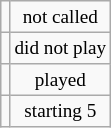<table class="wikitable" style="text-align:center; font-size:80%">
<tr style="vertical-align:middle;">
<td></td>
<td>not called</td>
</tr>
<tr>
<td></td>
<td>did not play</td>
</tr>
<tr>
<td></td>
<td>played</td>
</tr>
<tr>
<td></td>
<td>starting 5</td>
</tr>
</table>
